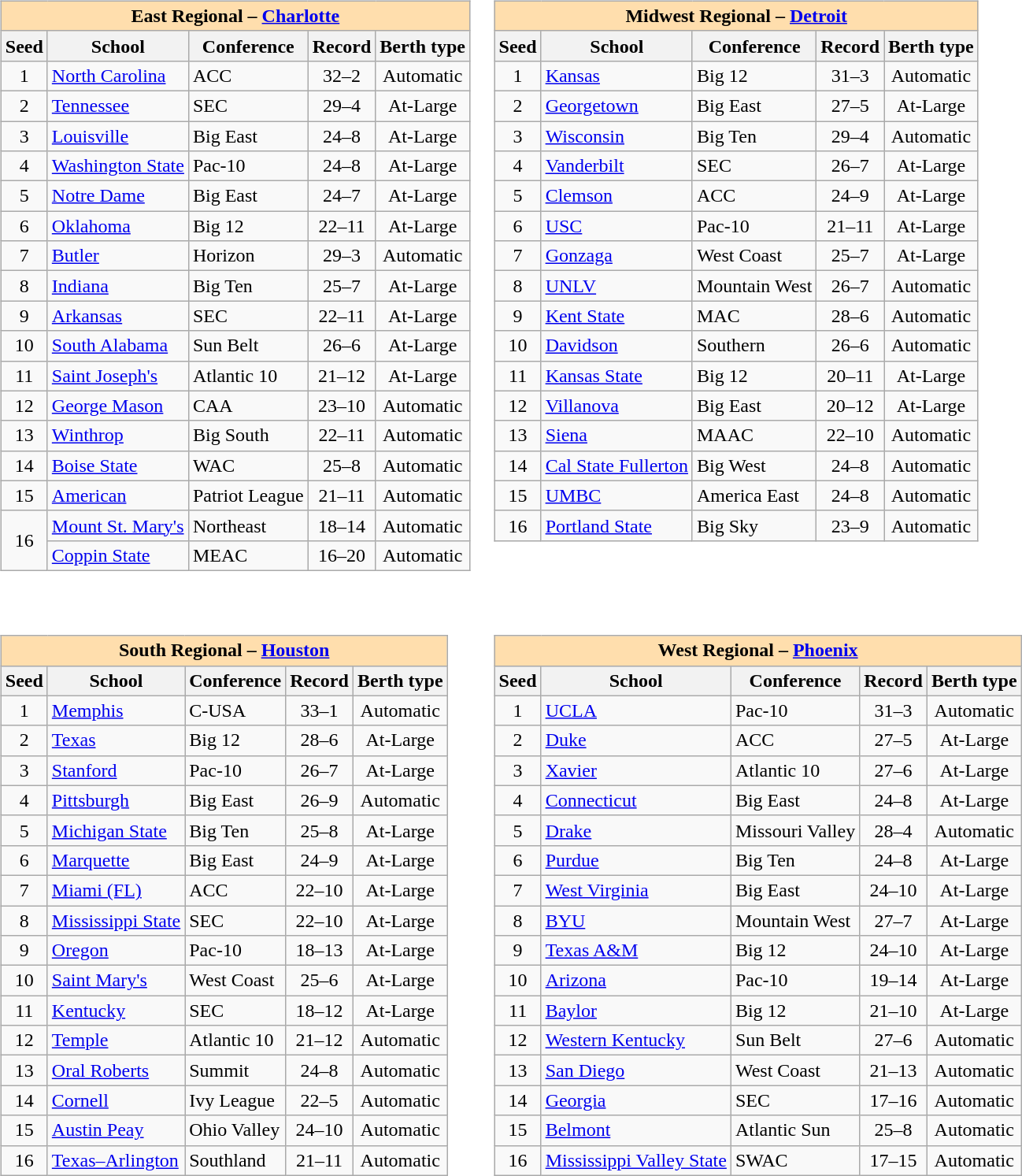<table>
<tr>
<td valign=top><br><table class="wikitable">
<tr>
<th colspan="5" style="background:#ffdead;">East Regional – <a href='#'>Charlotte</a></th>
</tr>
<tr>
<th>Seed</th>
<th>School</th>
<th>Conference</th>
<th>Record</th>
<th>Berth type</th>
</tr>
<tr>
<td align=center>1</td>
<td><a href='#'>North Carolina</a></td>
<td>ACC</td>
<td align=center>32–2</td>
<td align=center>Automatic</td>
</tr>
<tr>
<td align=center>2</td>
<td><a href='#'>Tennessee</a></td>
<td>SEC</td>
<td align=center>29–4</td>
<td align=center>At-Large</td>
</tr>
<tr>
<td align=center>3</td>
<td><a href='#'>Louisville</a></td>
<td>Big East</td>
<td align=center>24–8</td>
<td align=center>At-Large</td>
</tr>
<tr>
<td align=center>4</td>
<td><a href='#'>Washington State</a></td>
<td>Pac-10</td>
<td align=center>24–8</td>
<td align=center>At-Large</td>
</tr>
<tr>
<td align=center>5</td>
<td><a href='#'>Notre Dame</a></td>
<td>Big East</td>
<td align=center>24–7</td>
<td align=center>At-Large</td>
</tr>
<tr>
<td align=center>6</td>
<td><a href='#'>Oklahoma</a></td>
<td>Big 12</td>
<td align=center>22–11</td>
<td align=center>At-Large</td>
</tr>
<tr>
<td align=center>7</td>
<td><a href='#'>Butler</a></td>
<td>Horizon</td>
<td align=center>29–3</td>
<td align=center>Automatic</td>
</tr>
<tr>
<td align=center>8</td>
<td><a href='#'>Indiana</a></td>
<td>Big Ten</td>
<td align=center>25–7</td>
<td align=center>At-Large</td>
</tr>
<tr>
<td align=center>9</td>
<td><a href='#'>Arkansas</a></td>
<td>SEC</td>
<td align=center>22–11</td>
<td align=center>At-Large</td>
</tr>
<tr>
<td align=center>10</td>
<td><a href='#'>South Alabama</a></td>
<td>Sun Belt</td>
<td align=center>26–6</td>
<td align=center>At-Large</td>
</tr>
<tr>
<td align=center>11</td>
<td><a href='#'>Saint Joseph's</a></td>
<td>Atlantic 10</td>
<td align=center>21–12</td>
<td align=center>At-Large</td>
</tr>
<tr>
<td align=center>12</td>
<td><a href='#'>George Mason</a></td>
<td>CAA</td>
<td align=center>23–10</td>
<td align=center>Automatic</td>
</tr>
<tr>
<td align=center>13</td>
<td><a href='#'>Winthrop</a></td>
<td>Big South</td>
<td align=center>22–11</td>
<td align=center>Automatic</td>
</tr>
<tr>
<td align=center>14</td>
<td><a href='#'>Boise State</a></td>
<td>WAC</td>
<td align=center>25–8</td>
<td align=center>Automatic</td>
</tr>
<tr>
<td align=center>15</td>
<td><a href='#'>American</a></td>
<td>Patriot League</td>
<td align=center>21–11</td>
<td align=center>Automatic</td>
</tr>
<tr>
<td rowspan=2 align=center>16</td>
<td><a href='#'>Mount St. Mary's</a></td>
<td>Northeast</td>
<td align=center>18–14</td>
<td align=center>Automatic</td>
</tr>
<tr>
<td><a href='#'>Coppin State</a></td>
<td>MEAC</td>
<td align=center>16–20</td>
<td align=center>Automatic</td>
</tr>
</table>
</td>
<td valign=top><br><table class="wikitable">
<tr>
<th colspan="5" style="background:#ffdead;">Midwest Regional – <a href='#'>Detroit</a></th>
</tr>
<tr>
<th>Seed</th>
<th>School</th>
<th>Conference</th>
<th>Record</th>
<th>Berth type</th>
</tr>
<tr>
<td align=center>1</td>
<td><a href='#'>Kansas</a></td>
<td>Big 12</td>
<td align=center>31–3</td>
<td align=center>Automatic</td>
</tr>
<tr>
<td align=center>2</td>
<td><a href='#'>Georgetown</a></td>
<td>Big East</td>
<td align=center>27–5</td>
<td align=center>At-Large</td>
</tr>
<tr>
<td align=center>3</td>
<td><a href='#'>Wisconsin</a></td>
<td>Big Ten</td>
<td align=center>29–4</td>
<td align=center>Automatic</td>
</tr>
<tr>
<td align=center>4</td>
<td><a href='#'>Vanderbilt</a></td>
<td>SEC</td>
<td align=center>26–7</td>
<td align=center>At-Large</td>
</tr>
<tr>
<td align=center>5</td>
<td><a href='#'>Clemson</a></td>
<td>ACC</td>
<td align=center>24–9</td>
<td align=center>At-Large</td>
</tr>
<tr>
<td align=center>6</td>
<td><a href='#'>USC</a></td>
<td>Pac-10</td>
<td align=center>21–11</td>
<td align=center>At-Large</td>
</tr>
<tr>
<td align=center>7</td>
<td><a href='#'>Gonzaga</a></td>
<td>West Coast</td>
<td align=center>25–7</td>
<td align=center>At-Large</td>
</tr>
<tr>
<td align=center>8</td>
<td><a href='#'>UNLV</a></td>
<td>Mountain West</td>
<td align=center>26–7</td>
<td align=center>Automatic</td>
</tr>
<tr>
<td align=center>9</td>
<td><a href='#'>Kent State</a></td>
<td>MAC</td>
<td align=center>28–6</td>
<td align=center>Automatic</td>
</tr>
<tr>
<td align=center>10</td>
<td><a href='#'>Davidson</a></td>
<td>Southern</td>
<td align=center>26–6</td>
<td align=center>Automatic</td>
</tr>
<tr>
<td align=center>11</td>
<td><a href='#'>Kansas State</a></td>
<td>Big 12</td>
<td align=center>20–11</td>
<td align=center>At-Large</td>
</tr>
<tr>
<td align=center>12</td>
<td><a href='#'>Villanova</a></td>
<td>Big East</td>
<td align=center>20–12</td>
<td align=center>At-Large</td>
</tr>
<tr>
<td align=center>13</td>
<td><a href='#'>Siena</a></td>
<td>MAAC</td>
<td align=center>22–10</td>
<td align=center>Automatic</td>
</tr>
<tr>
<td align=center>14</td>
<td><a href='#'>Cal State Fullerton</a></td>
<td>Big West</td>
<td align=center>24–8</td>
<td align=center>Automatic</td>
</tr>
<tr>
<td align=center>15</td>
<td><a href='#'>UMBC</a></td>
<td>America East</td>
<td align=center>24–8</td>
<td align=center>Automatic</td>
</tr>
<tr>
<td align=center>16</td>
<td><a href='#'>Portland State</a></td>
<td>Big Sky</td>
<td align=center>23–9</td>
<td align=center>Automatic</td>
</tr>
</table>
</td>
</tr>
<tr>
<td valign=top><br><table class="wikitable">
<tr>
<th colspan="5" style="background:#ffdead;">South Regional – <a href='#'>Houston</a></th>
</tr>
<tr>
<th>Seed</th>
<th>School</th>
<th>Conference</th>
<th>Record</th>
<th>Berth type</th>
</tr>
<tr>
<td align=center>1</td>
<td><a href='#'>Memphis</a></td>
<td>C-USA</td>
<td align=center>33–1</td>
<td align=center>Automatic</td>
</tr>
<tr>
<td align=center>2</td>
<td><a href='#'>Texas</a></td>
<td>Big 12</td>
<td align=center>28–6</td>
<td align=center>At-Large</td>
</tr>
<tr>
<td align=center>3</td>
<td><a href='#'>Stanford</a></td>
<td>Pac-10</td>
<td align=center>26–7</td>
<td align=center>At-Large</td>
</tr>
<tr>
<td align=center>4</td>
<td><a href='#'>Pittsburgh</a></td>
<td>Big East</td>
<td align=center>26–9</td>
<td align=center>Automatic</td>
</tr>
<tr>
<td align=center>5</td>
<td><a href='#'>Michigan State</a></td>
<td>Big Ten</td>
<td align=center>25–8</td>
<td align=center>At-Large</td>
</tr>
<tr>
<td align=center>6</td>
<td><a href='#'>Marquette</a></td>
<td>Big East</td>
<td align=center>24–9</td>
<td align=center>At-Large</td>
</tr>
<tr>
<td align=center>7</td>
<td><a href='#'>Miami (FL)</a></td>
<td>ACC</td>
<td align=center>22–10</td>
<td align=center>At-Large</td>
</tr>
<tr>
<td align=center>8</td>
<td><a href='#'>Mississippi State</a></td>
<td>SEC</td>
<td align=center>22–10</td>
<td align=center>At-Large</td>
</tr>
<tr>
<td align=center>9</td>
<td><a href='#'>Oregon</a></td>
<td>Pac-10</td>
<td align=center>18–13</td>
<td align=center>At-Large</td>
</tr>
<tr>
<td align=center>10</td>
<td><a href='#'>Saint Mary's</a></td>
<td>West Coast</td>
<td align=center>25–6</td>
<td align=center>At-Large</td>
</tr>
<tr>
<td align=center>11</td>
<td><a href='#'>Kentucky</a></td>
<td>SEC</td>
<td align=center>18–12</td>
<td align=center>At-Large</td>
</tr>
<tr>
<td align=center>12</td>
<td><a href='#'>Temple</a></td>
<td>Atlantic 10</td>
<td align=center>21–12</td>
<td align=center>Automatic</td>
</tr>
<tr>
<td align=center>13</td>
<td><a href='#'>Oral Roberts</a></td>
<td>Summit</td>
<td align=center>24–8</td>
<td align=center>Automatic</td>
</tr>
<tr>
<td align=center>14</td>
<td><a href='#'>Cornell</a></td>
<td>Ivy League</td>
<td align=center>22–5</td>
<td align=center>Automatic</td>
</tr>
<tr>
<td align=center>15</td>
<td><a href='#'>Austin Peay</a></td>
<td>Ohio Valley</td>
<td align=center>24–10</td>
<td align=center>Automatic</td>
</tr>
<tr>
<td align=center>16</td>
<td><a href='#'>Texas–Arlington</a></td>
<td>Southland</td>
<td align=center>21–11</td>
<td align=center>Automatic</td>
</tr>
</table>
</td>
<td valign=top><br><table class="wikitable">
<tr>
<th colspan="5" style="background:#ffdead;">West Regional – <a href='#'>Phoenix</a></th>
</tr>
<tr>
<th>Seed</th>
<th>School</th>
<th>Conference</th>
<th>Record</th>
<th>Berth type</th>
</tr>
<tr>
<td align=center>1</td>
<td><a href='#'>UCLA</a></td>
<td>Pac-10</td>
<td align=center>31–3</td>
<td align=center>Automatic</td>
</tr>
<tr>
<td align=center>2</td>
<td><a href='#'>Duke</a></td>
<td>ACC</td>
<td align=center>27–5</td>
<td align=center>At-Large</td>
</tr>
<tr>
<td align=center>3</td>
<td><a href='#'>Xavier</a></td>
<td>Atlantic 10</td>
<td align=center>27–6</td>
<td align=center>At-Large</td>
</tr>
<tr>
<td align=center>4</td>
<td><a href='#'>Connecticut</a></td>
<td>Big East</td>
<td align=center>24–8</td>
<td align=center>At-Large</td>
</tr>
<tr>
<td align=center>5</td>
<td><a href='#'>Drake</a></td>
<td>Missouri Valley</td>
<td align=center>28–4</td>
<td align=center>Automatic</td>
</tr>
<tr>
<td align=center>6</td>
<td><a href='#'>Purdue</a></td>
<td>Big Ten</td>
<td align=center>24–8</td>
<td align=center>At-Large</td>
</tr>
<tr>
<td align=center>7</td>
<td><a href='#'>West Virginia</a></td>
<td>Big East</td>
<td align=center>24–10</td>
<td align=center>At-Large</td>
</tr>
<tr>
<td align=center>8</td>
<td><a href='#'>BYU</a></td>
<td>Mountain West</td>
<td align=center>27–7</td>
<td align=center>At-Large</td>
</tr>
<tr>
<td align=center>9</td>
<td><a href='#'>Texas A&M</a></td>
<td>Big 12</td>
<td align=center>24–10</td>
<td align=center>At-Large</td>
</tr>
<tr>
<td align=center>10</td>
<td><a href='#'>Arizona</a></td>
<td>Pac-10</td>
<td align=center>19–14</td>
<td align=center>At-Large</td>
</tr>
<tr>
<td align=center>11</td>
<td><a href='#'>Baylor</a></td>
<td>Big 12</td>
<td align=center>21–10</td>
<td align=center>At-Large</td>
</tr>
<tr>
<td align=center>12</td>
<td><a href='#'>Western Kentucky</a></td>
<td>Sun Belt</td>
<td align=center>27–6</td>
<td align=center>Automatic</td>
</tr>
<tr>
<td align=center>13</td>
<td><a href='#'>San Diego</a></td>
<td>West Coast</td>
<td align=center>21–13</td>
<td align=center>Automatic</td>
</tr>
<tr>
<td align=center>14</td>
<td><a href='#'>Georgia</a></td>
<td>SEC</td>
<td align=center>17–16</td>
<td align=center>Automatic</td>
</tr>
<tr>
<td align=center>15</td>
<td><a href='#'>Belmont</a></td>
<td>Atlantic Sun</td>
<td align=center>25–8</td>
<td align=center>Automatic</td>
</tr>
<tr>
<td align=center>16</td>
<td><a href='#'>Mississippi Valley State</a></td>
<td>SWAC</td>
<td align=center>17–15</td>
<td align=center>Automatic</td>
</tr>
</table>
</td>
</tr>
</table>
